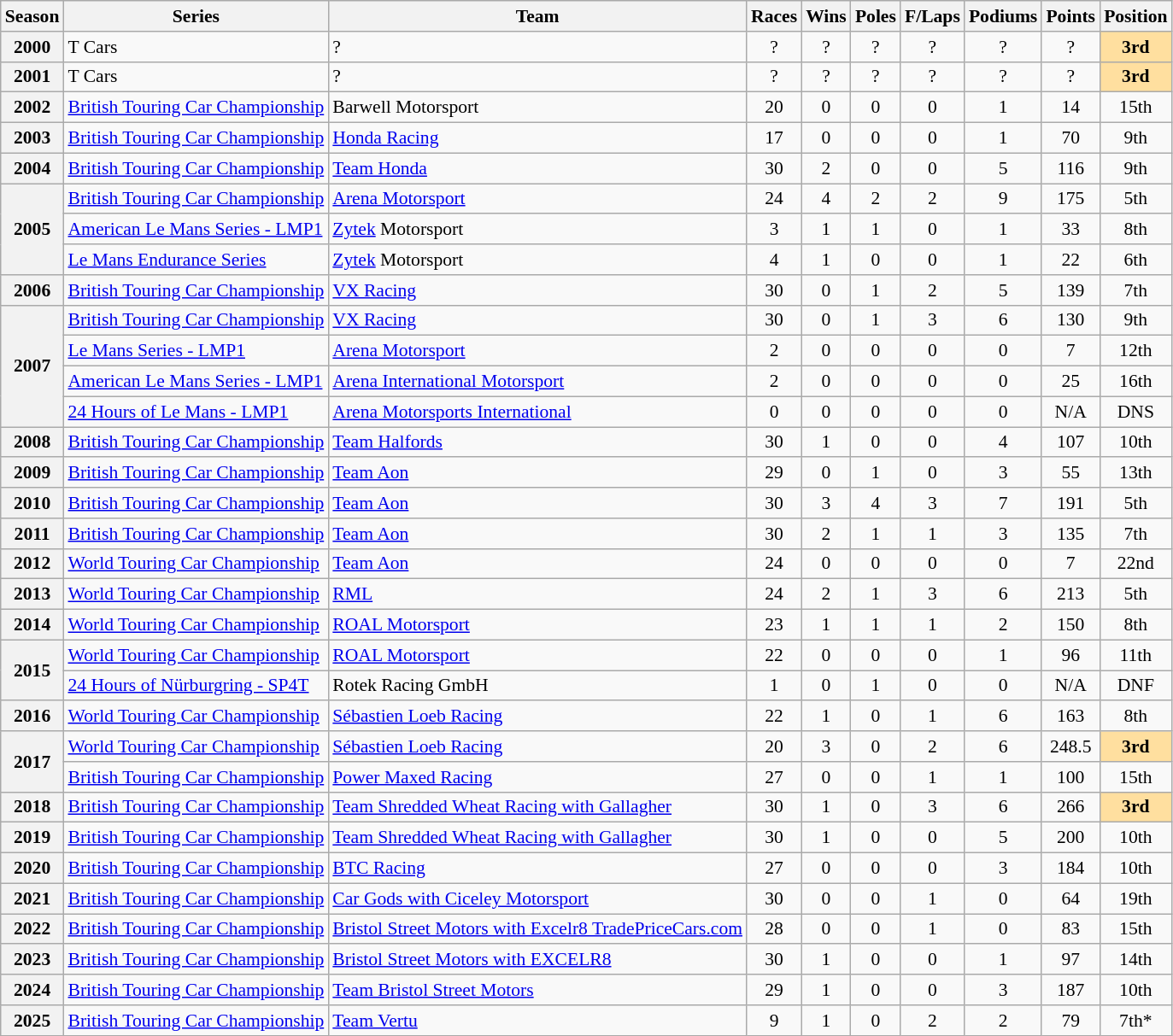<table class="wikitable" style="font-size: 90%; text-align:center">
<tr>
<th>Season</th>
<th>Series</th>
<th>Team</th>
<th>Races</th>
<th>Wins</th>
<th>Poles</th>
<th>F/Laps</th>
<th>Podiums</th>
<th>Points</th>
<th>Position</th>
</tr>
<tr>
<th>2000</th>
<td align="left">T Cars</td>
<td align="left">?</td>
<td>?</td>
<td>?</td>
<td>?</td>
<td>?</td>
<td>?</td>
<td>?</td>
<td style="background:#FFDF9F;"><strong>3rd</strong></td>
</tr>
<tr>
<th>2001</th>
<td align="left">T Cars</td>
<td align="left">?</td>
<td>?</td>
<td>?</td>
<td>?</td>
<td>?</td>
<td>?</td>
<td>?</td>
<td style="background:#FFDF9F;"><strong>3rd</strong></td>
</tr>
<tr>
<th>2002</th>
<td align="left"><a href='#'>British Touring Car Championship</a></td>
<td align="left">Barwell Motorsport</td>
<td>20</td>
<td>0</td>
<td>0</td>
<td>0</td>
<td>1</td>
<td>14</td>
<td>15th</td>
</tr>
<tr>
<th>2003</th>
<td align="left"><a href='#'>British Touring Car Championship</a></td>
<td align="left"><a href='#'>Honda Racing</a></td>
<td>17</td>
<td>0</td>
<td>0</td>
<td>0</td>
<td>1</td>
<td>70</td>
<td>9th</td>
</tr>
<tr>
<th>2004</th>
<td align="left"><a href='#'>British Touring Car Championship</a></td>
<td align="left"><a href='#'>Team Honda</a></td>
<td>30</td>
<td>2</td>
<td>0</td>
<td>0</td>
<td>5</td>
<td>116</td>
<td>9th</td>
</tr>
<tr>
<th rowspan="3">2005</th>
<td align="left"><a href='#'>British Touring Car Championship</a></td>
<td align="left"><a href='#'>Arena Motorsport</a></td>
<td>24</td>
<td>4</td>
<td>2</td>
<td>2</td>
<td>9</td>
<td>175</td>
<td>5th</td>
</tr>
<tr>
<td align="left"><a href='#'>American Le Mans Series - LMP1</a></td>
<td align="left"><a href='#'>Zytek</a> Motorsport</td>
<td>3</td>
<td>1</td>
<td>1</td>
<td>0</td>
<td>1</td>
<td>33</td>
<td>8th</td>
</tr>
<tr>
<td align="left"><a href='#'>Le Mans Endurance Series</a></td>
<td align="left"><a href='#'>Zytek</a> Motorsport</td>
<td>4</td>
<td>1</td>
<td>0</td>
<td>0</td>
<td>1</td>
<td>22</td>
<td>6th</td>
</tr>
<tr>
<th>2006</th>
<td align="left"><a href='#'>British Touring Car Championship</a></td>
<td align="left"><a href='#'>VX Racing</a></td>
<td>30</td>
<td>0</td>
<td>1</td>
<td>2</td>
<td>5</td>
<td>139</td>
<td>7th</td>
</tr>
<tr>
<th rowspan="4">2007</th>
<td><a href='#'>British Touring Car Championship</a></td>
<td align="left"><a href='#'>VX Racing</a></td>
<td>30</td>
<td>0</td>
<td>1</td>
<td>3</td>
<td>6</td>
<td>130</td>
<td>9th</td>
</tr>
<tr>
<td align="left"><a href='#'>Le Mans Series - LMP1</a></td>
<td align="left"><a href='#'>Arena Motorsport</a></td>
<td>2</td>
<td>0</td>
<td>0</td>
<td>0</td>
<td>0</td>
<td>7</td>
<td>12th</td>
</tr>
<tr>
<td align="left"><a href='#'>American Le Mans Series - LMP1</a></td>
<td align="left"><a href='#'>Arena International Motorsport</a></td>
<td>2</td>
<td>0</td>
<td>0</td>
<td>0</td>
<td>0</td>
<td>25</td>
<td>16th</td>
</tr>
<tr>
<td align="left"><a href='#'>24 Hours of Le Mans - LMP1</a></td>
<td align="left"><a href='#'>Arena Motorsports International</a></td>
<td>0</td>
<td>0</td>
<td>0</td>
<td>0</td>
<td>0</td>
<td>N/A</td>
<td>DNS</td>
</tr>
<tr>
<th>2008</th>
<td align="left"><a href='#'>British Touring Car Championship</a></td>
<td align="left"><a href='#'>Team Halfords</a></td>
<td>30</td>
<td>1</td>
<td>0</td>
<td>0</td>
<td>4</td>
<td>107</td>
<td>10th</td>
</tr>
<tr>
<th>2009</th>
<td><a href='#'>British Touring Car Championship</a></td>
<td align="left"><a href='#'>Team Aon</a></td>
<td>29</td>
<td>0</td>
<td>1</td>
<td>0</td>
<td>3</td>
<td>55</td>
<td>13th</td>
</tr>
<tr>
<th>2010</th>
<td align="left"><a href='#'>British Touring Car Championship</a></td>
<td align="left"><a href='#'>Team Aon</a></td>
<td>30</td>
<td>3</td>
<td>4</td>
<td>3</td>
<td>7</td>
<td>191</td>
<td>5th</td>
</tr>
<tr>
<th>2011</th>
<td align="left"><a href='#'>British Touring Car Championship</a></td>
<td align="left"><a href='#'>Team Aon</a></td>
<td>30</td>
<td>2</td>
<td>1</td>
<td>1</td>
<td>3</td>
<td>135</td>
<td>7th</td>
</tr>
<tr>
<th>2012</th>
<td align="left"><a href='#'>World Touring Car Championship</a></td>
<td align="left"><a href='#'>Team Aon</a></td>
<td>24</td>
<td>0</td>
<td>0</td>
<td>0</td>
<td>0</td>
<td>7</td>
<td>22nd</td>
</tr>
<tr>
<th>2013</th>
<td align="left"><a href='#'>World Touring Car Championship</a></td>
<td align="left"><a href='#'>RML</a></td>
<td>24</td>
<td>2</td>
<td>1</td>
<td>3</td>
<td>6</td>
<td>213</td>
<td>5th</td>
</tr>
<tr>
<th>2014</th>
<td align="left"><a href='#'>World Touring Car Championship</a></td>
<td align="left"><a href='#'>ROAL Motorsport</a></td>
<td>23</td>
<td>1</td>
<td>1</td>
<td>1</td>
<td>2</td>
<td>150</td>
<td>8th</td>
</tr>
<tr>
<th rowspan="2">2015</th>
<td align="left"><a href='#'>World Touring Car Championship</a></td>
<td align="left"><a href='#'>ROAL Motorsport</a></td>
<td>22</td>
<td>0</td>
<td>0</td>
<td>0</td>
<td>1</td>
<td>96</td>
<td>11th</td>
</tr>
<tr>
<td align="left"><a href='#'>24 Hours of Nürburgring - SP4T</a></td>
<td align="left">Rotek Racing GmbH</td>
<td>1</td>
<td>0</td>
<td>1</td>
<td>0</td>
<td>0</td>
<td>N/A</td>
<td>DNF</td>
</tr>
<tr>
<th>2016</th>
<td align="left"><a href='#'>World Touring Car Championship</a></td>
<td align="left"><a href='#'>Sébastien Loeb Racing</a></td>
<td>22</td>
<td>1</td>
<td>0</td>
<td>1</td>
<td>6</td>
<td>163</td>
<td>8th</td>
</tr>
<tr>
<th rowspan="2">2017</th>
<td align="left"><a href='#'>World Touring Car Championship</a></td>
<td align="left"><a href='#'>Sébastien Loeb Racing</a></td>
<td>20</td>
<td>3</td>
<td>0</td>
<td>2</td>
<td>6</td>
<td>248.5</td>
<td style="background:#FFDF9F;"><strong>3rd</strong></td>
</tr>
<tr>
<td align="left"><a href='#'>British Touring Car Championship</a></td>
<td align="left"><a href='#'>Power Maxed Racing</a></td>
<td>27</td>
<td>0</td>
<td>0</td>
<td>1</td>
<td>1</td>
<td>100</td>
<td>15th</td>
</tr>
<tr>
<th>2018</th>
<td align="left"><a href='#'>British Touring Car Championship</a></td>
<td align="left"><a href='#'>Team Shredded Wheat Racing with Gallagher</a></td>
<td>30</td>
<td>1</td>
<td>0</td>
<td>3</td>
<td>6</td>
<td>266</td>
<td style="background:#FFDF9F;"><strong>3rd</strong></td>
</tr>
<tr>
<th>2019</th>
<td align="left"><a href='#'>British Touring Car Championship</a></td>
<td align="left"><a href='#'>Team Shredded Wheat Racing with Gallagher</a></td>
<td>30</td>
<td>1</td>
<td>0</td>
<td>0</td>
<td>5</td>
<td>200</td>
<td>10th</td>
</tr>
<tr>
<th>2020</th>
<td align="left"><a href='#'>British Touring Car Championship</a></td>
<td align="left"><a href='#'>BTC Racing</a></td>
<td>27</td>
<td>0</td>
<td>0</td>
<td>0</td>
<td>3</td>
<td>184</td>
<td>10th</td>
</tr>
<tr>
<th>2021</th>
<td align="left"><a href='#'>British Touring Car Championship</a></td>
<td align="left"><a href='#'>Car Gods with Ciceley Motorsport</a></td>
<td>30</td>
<td>0</td>
<td>0</td>
<td>1</td>
<td>0</td>
<td>64</td>
<td>19th</td>
</tr>
<tr>
<th>2022</th>
<td align="left"><a href='#'>British Touring Car Championship</a></td>
<td align="left"><a href='#'>Bristol Street Motors with Excelr8 TradePriceCars.com</a></td>
<td>28</td>
<td>0</td>
<td>0</td>
<td>1</td>
<td>0</td>
<td>83</td>
<td>15th</td>
</tr>
<tr>
<th>2023</th>
<td align="left"><a href='#'>British Touring Car Championship</a></td>
<td align="left"><a href='#'>Bristol Street Motors with EXCELR8</a></td>
<td>30</td>
<td>1</td>
<td>0</td>
<td>0</td>
<td>1</td>
<td>97</td>
<td>14th</td>
</tr>
<tr>
<th>2024</th>
<td align=left><a href='#'>British Touring Car Championship</a></td>
<td align=left><a href='#'>Team Bristol Street Motors</a></td>
<td>29</td>
<td>1</td>
<td>0</td>
<td>0</td>
<td>3</td>
<td>187</td>
<td>10th</td>
</tr>
<tr>
<th>2025</th>
<td align=left><a href='#'>British Touring Car Championship</a></td>
<td align=left><a href='#'>Team Vertu</a></td>
<td>9</td>
<td>1</td>
<td>0</td>
<td>2</td>
<td>2</td>
<td>79</td>
<td>7th*</td>
</tr>
</table>
